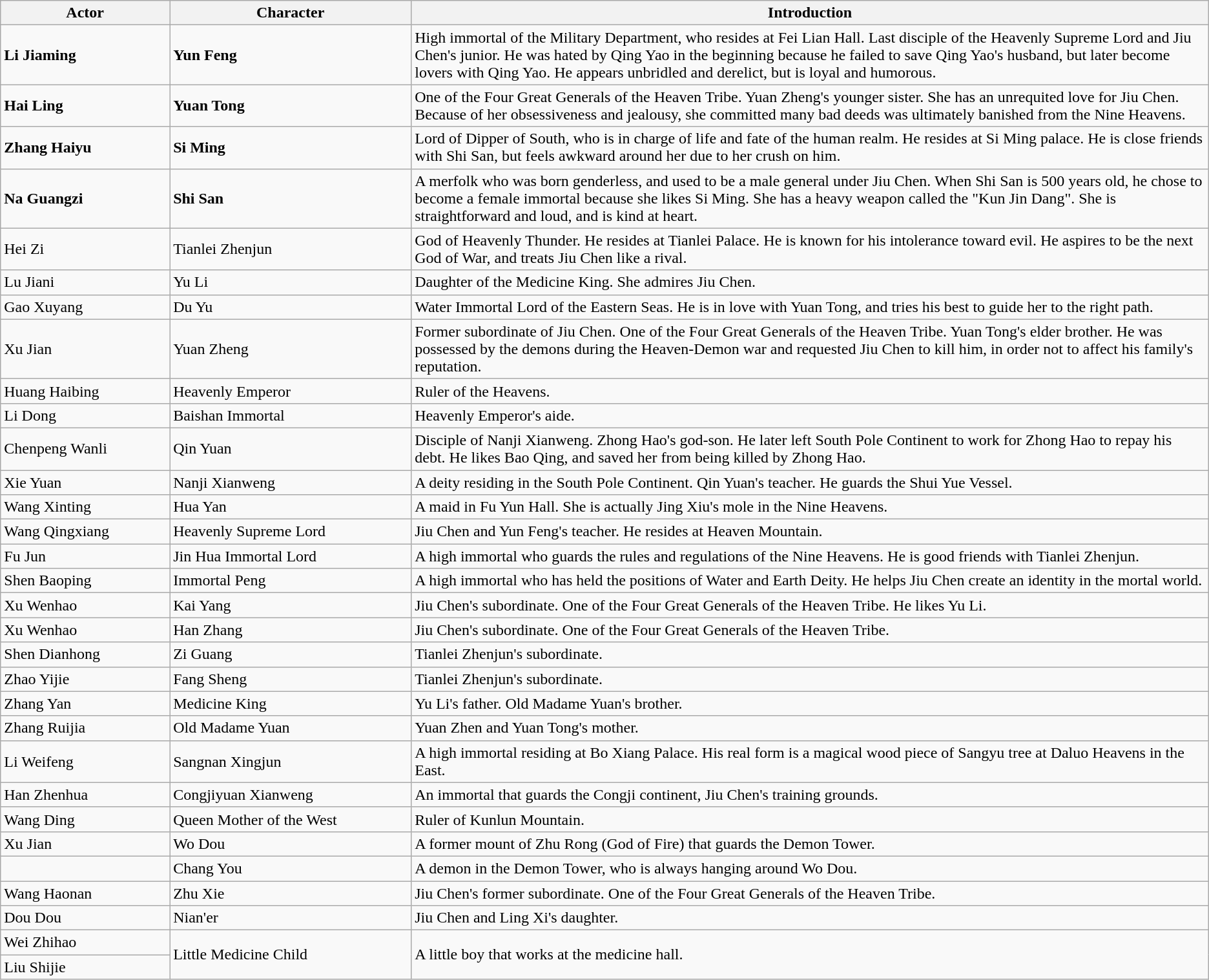<table class="wikitable">
<tr>
<th style="width:14%">Actor</th>
<th style="width:20%">Character</th>
<th>Introduction</th>
</tr>
<tr>
<td><strong>Li Jiaming</strong></td>
<td><strong>Yun Feng</strong></td>
<td>High immortal of the Military Department, who resides at Fei Lian Hall. Last disciple of the Heavenly Supreme Lord and Jiu Chen's junior. He was hated by Qing Yao in the beginning because he failed to save Qing Yao's husband, but later become lovers with Qing Yao. He appears unbridled and derelict, but is loyal and humorous.</td>
</tr>
<tr>
<td><strong>Hai Ling</strong></td>
<td><strong>Yuan Tong</strong></td>
<td>One of the Four Great Generals of the Heaven Tribe. Yuan Zheng's younger sister. She has an unrequited love for Jiu Chen. Because of her obsessiveness and jealousy, she committed many bad deeds was ultimately banished from the Nine Heavens.</td>
</tr>
<tr>
<td><strong>Zhang Haiyu</strong></td>
<td><strong>Si Ming</strong></td>
<td>Lord of Dipper of South, who is in charge of life and fate of the human realm. He resides at Si Ming palace. He is close friends with Shi San, but feels awkward around her due to her crush on him.</td>
</tr>
<tr>
<td><strong>Na Guangzi </strong></td>
<td><strong> Shi San</strong></td>
<td>A merfolk who was born genderless, and used to be a male general under Jiu Chen. When Shi San is 500 years old, he chose to become a female immortal because she likes Si Ming. She has a heavy weapon called the "Kun Jin Dang". She is straightforward and loud, and is kind at heart.</td>
</tr>
<tr>
<td>Hei Zi</td>
<td>Tianlei Zhenjun</td>
<td>God of Heavenly Thunder. He resides at Tianlei Palace. He is known for his intolerance toward evil. He aspires to be the next God of War, and treats Jiu Chen like a rival.</td>
</tr>
<tr>
<td>Lu Jiani</td>
<td>Yu Li</td>
<td>Daughter of the Medicine King. She admires Jiu Chen.</td>
</tr>
<tr>
<td>Gao Xuyang</td>
<td>Du Yu</td>
<td>Water Immortal Lord of the Eastern Seas. He is in love with Yuan Tong, and tries his best to guide her to the right path.</td>
</tr>
<tr>
<td>Xu Jian</td>
<td>Yuan Zheng</td>
<td>Former subordinate of Jiu Chen. One of the Four Great Generals of the Heaven Tribe. Yuan Tong's elder brother. He was possessed by the demons during the Heaven-Demon war and requested Jiu Chen to kill him, in order not to affect his family's reputation.</td>
</tr>
<tr>
<td>Huang Haibing</td>
<td>Heavenly Emperor</td>
<td>Ruler of the Heavens.</td>
</tr>
<tr>
<td>Li Dong</td>
<td>Baishan Immortal</td>
<td>Heavenly Emperor's aide.</td>
</tr>
<tr>
<td>Chenpeng Wanli</td>
<td>Qin Yuan</td>
<td>Disciple of Nanji Xianweng. Zhong Hao's god-son. He later left South Pole Continent to work for Zhong Hao to repay his debt. He likes Bao Qing, and saved her from being killed by Zhong Hao.</td>
</tr>
<tr>
<td>Xie Yuan</td>
<td>Nanji Xianweng</td>
<td>A deity residing in the South Pole Continent. Qin Yuan's teacher. He guards the Shui Yue Vessel.</td>
</tr>
<tr>
<td>Wang Xinting</td>
<td>Hua Yan</td>
<td>A maid in Fu Yun Hall. She is actually Jing Xiu's mole in the Nine Heavens.</td>
</tr>
<tr>
<td>Wang Qingxiang</td>
<td>Heavenly Supreme Lord</td>
<td>Jiu Chen and Yun Feng's teacher. He resides at Heaven Mountain.</td>
</tr>
<tr>
<td>Fu Jun</td>
<td>Jin Hua Immortal Lord</td>
<td>A high immortal who guards the rules and regulations of the Nine Heavens. He is good friends with Tianlei Zhenjun.</td>
</tr>
<tr>
<td>Shen Baoping</td>
<td>Immortal Peng</td>
<td>A high immortal who has held the positions of Water and Earth Deity. He helps Jiu Chen create an identity in the mortal world.</td>
</tr>
<tr>
<td>Xu Wenhao</td>
<td>Kai Yang</td>
<td>Jiu Chen's subordinate. One of the Four Great Generals of the Heaven Tribe. He likes Yu Li.</td>
</tr>
<tr>
<td>Xu Wenhao</td>
<td>Han Zhang</td>
<td>Jiu Chen's subordinate. One of the Four Great Generals of the Heaven Tribe.</td>
</tr>
<tr>
<td>Shen Dianhong</td>
<td>Zi Guang</td>
<td>Tianlei Zhenjun's subordinate.</td>
</tr>
<tr>
<td>Zhao Yijie</td>
<td>Fang Sheng</td>
<td>Tianlei Zhenjun's subordinate.</td>
</tr>
<tr>
<td>Zhang Yan</td>
<td>Medicine King</td>
<td>Yu Li's father. Old Madame Yuan's brother.</td>
</tr>
<tr>
<td>Zhang Ruijia</td>
<td>Old Madame Yuan</td>
<td>Yuan Zhen and Yuan Tong's mother.</td>
</tr>
<tr>
<td>Li Weifeng</td>
<td>Sangnan Xingjun</td>
<td>A high immortal residing at Bo Xiang Palace. His real form is a magical wood piece of Sangyu tree at Daluo Heavens in the East.</td>
</tr>
<tr>
<td>Han Zhenhua</td>
<td>Congjiyuan Xianweng</td>
<td>An immortal that guards the Congji continent, Jiu Chen's training grounds.</td>
</tr>
<tr>
<td>Wang Ding</td>
<td>Queen Mother of the West</td>
<td>Ruler of Kunlun Mountain.</td>
</tr>
<tr>
<td>Xu Jian</td>
<td>Wo Dou</td>
<td>A former mount of Zhu Rong (God of Fire) that guards the Demon Tower.</td>
</tr>
<tr>
<td></td>
<td>Chang You</td>
<td>A demon in the Demon Tower, who is always hanging around Wo Dou.</td>
</tr>
<tr>
<td>Wang Haonan</td>
<td>Zhu Xie</td>
<td>Jiu Chen's former subordinate. One of the Four Great Generals of the Heaven Tribe.</td>
</tr>
<tr>
<td>Dou Dou</td>
<td>Nian'er</td>
<td>Jiu Chen and Ling Xi's daughter.</td>
</tr>
<tr>
<td>Wei Zhihao</td>
<td rowspan=2>Little Medicine Child</td>
<td rowspan=2>A little boy that works at the medicine hall.</td>
</tr>
<tr>
<td>Liu Shijie</td>
</tr>
</table>
